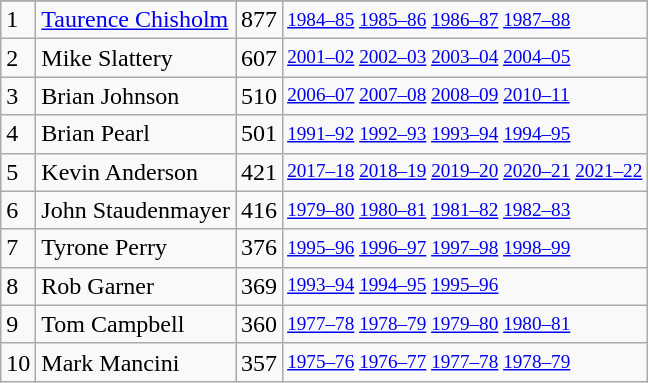<table class="wikitable">
<tr>
</tr>
<tr>
<td>1</td>
<td><a href='#'>Taurence Chisholm</a></td>
<td>877</td>
<td style="font-size:80%;"><a href='#'>1984–85</a> <a href='#'>1985–86</a> <a href='#'>1986–87</a> <a href='#'>1987–88</a></td>
</tr>
<tr>
<td>2</td>
<td>Mike Slattery</td>
<td>607</td>
<td style="font-size:80%;"><a href='#'>2001–02</a> <a href='#'>2002–03</a> <a href='#'>2003–04</a> <a href='#'>2004–05</a></td>
</tr>
<tr>
<td>3</td>
<td>Brian Johnson</td>
<td>510</td>
<td style="font-size:80%;"><a href='#'>2006–07</a> <a href='#'>2007–08</a> <a href='#'>2008–09</a> <a href='#'>2010–11</a></td>
</tr>
<tr>
<td>4</td>
<td>Brian Pearl</td>
<td>501</td>
<td style="font-size:80%;"><a href='#'>1991–92</a> <a href='#'>1992–93</a> <a href='#'>1993–94</a> <a href='#'>1994–95</a></td>
</tr>
<tr>
<td>5</td>
<td>Kevin Anderson</td>
<td>421</td>
<td style="font-size:80%;"><a href='#'>2017–18</a> <a href='#'>2018–19</a> <a href='#'>2019–20</a> <a href='#'>2020–21</a> <a href='#'>2021–22</a></td>
</tr>
<tr>
<td>6</td>
<td>John Staudenmayer</td>
<td>416</td>
<td style="font-size:80%;"><a href='#'>1979–80</a> <a href='#'>1980–81</a> <a href='#'>1981–82</a> <a href='#'>1982–83</a></td>
</tr>
<tr>
<td>7</td>
<td>Tyrone Perry</td>
<td>376</td>
<td style="font-size:80%;"><a href='#'>1995–96</a> <a href='#'>1996–97</a> <a href='#'>1997–98</a> <a href='#'>1998–99</a></td>
</tr>
<tr>
<td>8</td>
<td>Rob Garner</td>
<td>369</td>
<td style="font-size:80%;"><a href='#'>1993–94</a> <a href='#'>1994–95</a> <a href='#'>1995–96</a></td>
</tr>
<tr>
<td>9</td>
<td>Tom Campbell</td>
<td>360</td>
<td style="font-size:80%;"><a href='#'>1977–78</a> <a href='#'>1978–79</a> <a href='#'>1979–80</a> <a href='#'>1980–81</a></td>
</tr>
<tr>
<td>10</td>
<td>Mark Mancini</td>
<td>357</td>
<td style="font-size:80%;"><a href='#'>1975–76</a> <a href='#'>1976–77</a> <a href='#'>1977–78</a> <a href='#'>1978–79</a></td>
</tr>
</table>
